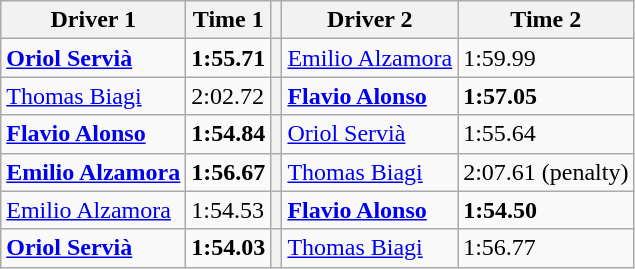<table class="wikitable">
<tr>
<th>Driver 1</th>
<th>Time 1</th>
<th></th>
<th>Driver 2</th>
<th>Time 2</th>
</tr>
<tr>
<td><strong> <a href='#'>Oriol Servià</a></strong></td>
<td><strong>1:55.71</strong></td>
<th></th>
<td> <a href='#'>Emilio Alzamora</a></td>
<td>1:59.99</td>
</tr>
<tr>
<td> <a href='#'>Thomas Biagi</a></td>
<td>2:02.72</td>
<th></th>
<td><strong> <a href='#'>Flavio Alonso</a></strong></td>
<td><strong>1:57.05 </strong></td>
</tr>
<tr>
<td><strong> <a href='#'>Flavio Alonso</a></strong></td>
<td><strong>1:54.84</strong></td>
<th></th>
<td> <a href='#'>Oriol Servià</a></td>
<td>1:55.64</td>
</tr>
<tr>
<td><strong> <a href='#'>Emilio Alzamora</a></strong></td>
<td><strong>1:56.67 </strong></td>
<th></th>
<td> <a href='#'>Thomas Biagi</a></td>
<td>2:07.61 (penalty)</td>
</tr>
<tr>
<td> <a href='#'>Emilio Alzamora</a></td>
<td>1:54.53</td>
<th></th>
<td><strong> <a href='#'>Flavio Alonso</a></strong></td>
<td><strong>1:54.50</strong></td>
</tr>
<tr>
<td><strong> <a href='#'>Oriol Servià</a></strong></td>
<td><strong>1:54.03</strong></td>
<th></th>
<td> <a href='#'>Thomas Biagi</a></td>
<td>1:56.77</td>
</tr>
</table>
